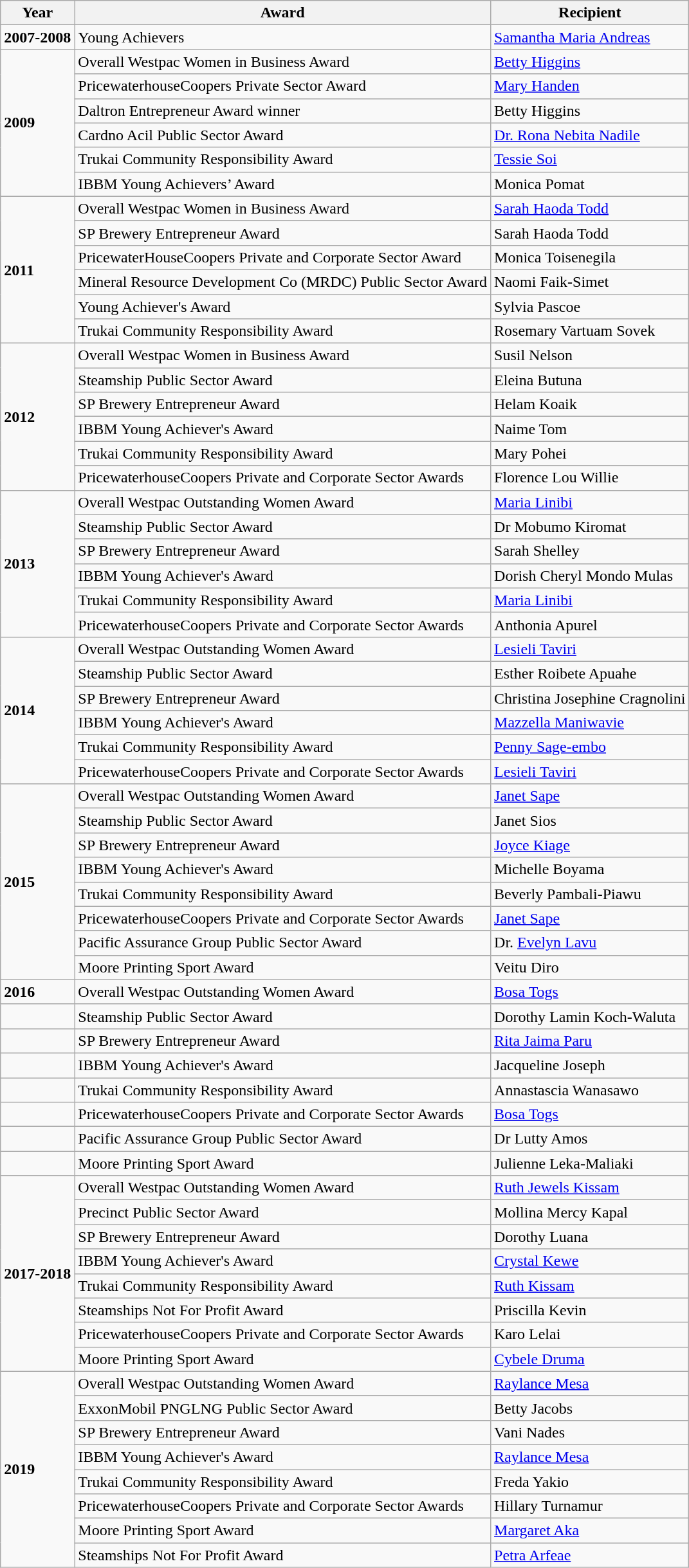<table class="wikitable">
<tr>
<th>Year</th>
<th>Award</th>
<th>Recipient</th>
</tr>
<tr>
<td><strong>2007-2008</strong></td>
<td>Young Achievers</td>
<td><a href='#'>Samantha Maria Andreas</a></td>
</tr>
<tr>
<td rowspan="6"><strong>2009</strong></td>
<td>Overall Westpac Women in Business Award</td>
<td><a href='#'>Betty Higgins</a></td>
</tr>
<tr>
<td>PricewaterhouseCoopers Private Sector Award</td>
<td><a href='#'>Mary Handen</a></td>
</tr>
<tr>
<td>Daltron Entrepreneur Award winner</td>
<td>Betty Higgins</td>
</tr>
<tr>
<td>Cardno Acil Public Sector Award</td>
<td><a href='#'>Dr. Rona Nebita Nadile</a></td>
</tr>
<tr>
<td>Trukai Community Responsibility Award</td>
<td><a href='#'>Tessie Soi</a></td>
</tr>
<tr>
<td>IBBM Young Achievers’ Award</td>
<td>Monica Pomat</td>
</tr>
<tr>
<td rowspan="6"><strong>2011</strong></td>
<td>Overall Westpac Women in Business Award</td>
<td><a href='#'>Sarah Haoda Todd</a></td>
</tr>
<tr>
<td>SP Brewery Entrepreneur Award</td>
<td>Sarah Haoda Todd</td>
</tr>
<tr>
<td>PricewaterHouseCoopers Private and Corporate Sector Award</td>
<td>Monica Toisenegila</td>
</tr>
<tr>
<td>Mineral Resource Development Co (MRDC) Public Sector Award</td>
<td>Naomi Faik-Simet</td>
</tr>
<tr>
<td>Young Achiever's Award</td>
<td>Sylvia Pascoe</td>
</tr>
<tr>
<td>Trukai Community Responsibility Award</td>
<td>Rosemary Vartuam Sovek</td>
</tr>
<tr>
<td rowspan="6"><strong>2012</strong></td>
<td>Overall Westpac Women in Business Award</td>
<td>Susil Nelson</td>
</tr>
<tr>
<td>Steamship Public Sector Award</td>
<td>Eleina Butuna</td>
</tr>
<tr>
<td>SP Brewery Entrepreneur Award</td>
<td>Helam Koaik</td>
</tr>
<tr>
<td>IBBM Young Achiever's Award</td>
<td>Naime Tom</td>
</tr>
<tr>
<td>Trukai Community Responsibility Award</td>
<td>Mary Pohei</td>
</tr>
<tr>
<td>PricewaterhouseCoopers Private and Corporate Sector Awards</td>
<td>Florence Lou Willie</td>
</tr>
<tr>
<td rowspan="6"><strong>2013</strong></td>
<td>Overall Westpac Outstanding Women Award</td>
<td><a href='#'>Maria Linibi</a></td>
</tr>
<tr>
<td>Steamship Public Sector Award</td>
<td>Dr Mobumo Kiromat</td>
</tr>
<tr>
<td>SP Brewery Entrepreneur Award</td>
<td>Sarah Shelley</td>
</tr>
<tr>
<td>IBBM Young Achiever's Award</td>
<td>Dorish Cheryl Mondo Mulas</td>
</tr>
<tr>
<td>Trukai Community Responsibility Award</td>
<td><a href='#'>Maria Linibi</a></td>
</tr>
<tr>
<td>PricewaterhouseCoopers Private and Corporate Sector Awards</td>
<td>Anthonia Apurel</td>
</tr>
<tr>
<td rowspan="6"><strong>2014</strong></td>
<td>Overall Westpac Outstanding Women Award</td>
<td><a href='#'>Lesieli Taviri</a></td>
</tr>
<tr>
<td>Steamship Public Sector Award</td>
<td>Esther Roibete Apuahe</td>
</tr>
<tr>
<td>SP Brewery Entrepreneur Award</td>
<td>Christina Josephine Cragnolini</td>
</tr>
<tr>
<td>IBBM Young Achiever's Award</td>
<td><a href='#'>Mazzella Maniwavie</a></td>
</tr>
<tr>
<td>Trukai Community Responsibility Award</td>
<td><a href='#'>Penny Sage-embo</a></td>
</tr>
<tr>
<td>PricewaterhouseCoopers Private and Corporate Sector Awards</td>
<td><a href='#'>Lesieli Taviri</a></td>
</tr>
<tr>
<td rowspan="8"><strong>2015</strong></td>
<td>Overall Westpac Outstanding Women Award</td>
<td><a href='#'>Janet Sape</a></td>
</tr>
<tr>
<td>Steamship Public Sector Award</td>
<td>Janet Sios</td>
</tr>
<tr>
<td>SP Brewery Entrepreneur Award</td>
<td><a href='#'>Joyce Kiage</a></td>
</tr>
<tr>
<td>IBBM Young Achiever's Award</td>
<td>Michelle Boyama</td>
</tr>
<tr>
<td>Trukai Community Responsibility Award</td>
<td>Beverly Pambali-Piawu</td>
</tr>
<tr>
<td>PricewaterhouseCoopers Private and Corporate Sector Awards</td>
<td><a href='#'>Janet Sape</a></td>
</tr>
<tr>
<td>Pacific Assurance Group Public Sector Award</td>
<td>Dr. <a href='#'>Evelyn Lavu</a></td>
</tr>
<tr>
<td>Moore Printing Sport Award</td>
<td>Veitu Diro</td>
</tr>
<tr>
<td><strong>2016</strong></td>
<td>Overall Westpac Outstanding Women Award</td>
<td><a href='#'>Bosa Togs</a></td>
</tr>
<tr>
<td></td>
<td>Steamship Public Sector Award</td>
<td>Dorothy Lamin Koch-Waluta</td>
</tr>
<tr>
<td></td>
<td>SP Brewery Entrepreneur Award</td>
<td><a href='#'>Rita Jaima Paru</a></td>
</tr>
<tr>
<td></td>
<td>IBBM Young Achiever's Award</td>
<td>Jacqueline Joseph</td>
</tr>
<tr>
<td></td>
<td>Trukai Community Responsibility Award</td>
<td>Annastascia Wanasawo</td>
</tr>
<tr>
<td></td>
<td>PricewaterhouseCoopers Private and Corporate Sector Awards</td>
<td><a href='#'>Bosa Togs</a></td>
</tr>
<tr>
<td></td>
<td>Pacific Assurance Group Public Sector Award</td>
<td>Dr Lutty Amos</td>
</tr>
<tr>
<td></td>
<td>Moore Printing Sport Award</td>
<td>Julienne Leka-Maliaki</td>
</tr>
<tr>
<td rowspan="8"><strong>2017-2018</strong></td>
<td>Overall Westpac Outstanding Women Award</td>
<td><a href='#'>Ruth Jewels Kissam</a></td>
</tr>
<tr>
<td>Precinct Public Sector Award</td>
<td>Mollina Mercy Kapal</td>
</tr>
<tr>
<td>SP Brewery Entrepreneur Award</td>
<td>Dorothy Luana</td>
</tr>
<tr>
<td>IBBM Young Achiever's Award</td>
<td><a href='#'>Crystal Kewe</a></td>
</tr>
<tr>
<td>Trukai Community Responsibility Award</td>
<td><a href='#'>Ruth Kissam</a></td>
</tr>
<tr>
<td>Steamships Not For Profit Award</td>
<td>Priscilla Kevin</td>
</tr>
<tr>
<td>PricewaterhouseCoopers Private and Corporate Sector Awards</td>
<td>Karo Lelai</td>
</tr>
<tr>
<td>Moore Printing Sport Award</td>
<td><a href='#'>Cybele Druma</a></td>
</tr>
<tr>
<td rowspan="8"><strong>2019</strong></td>
<td>Overall Westpac Outstanding Women Award</td>
<td><a href='#'>Raylance Mesa</a></td>
</tr>
<tr>
<td>ExxonMobil PNGLNG Public Sector Award</td>
<td>Betty Jacobs</td>
</tr>
<tr>
<td>SP Brewery Entrepreneur Award</td>
<td>Vani Nades</td>
</tr>
<tr>
<td>IBBM Young Achiever's Award</td>
<td><a href='#'>Raylance Mesa</a></td>
</tr>
<tr>
<td>Trukai Community Responsibility Award</td>
<td>Freda Yakio</td>
</tr>
<tr>
<td>PricewaterhouseCoopers Private and Corporate Sector Awards</td>
<td>Hillary Turnamur</td>
</tr>
<tr>
<td>Moore Printing Sport Award</td>
<td><a href='#'>Margaret Aka</a></td>
</tr>
<tr>
<td>Steamships Not For Profit Award</td>
<td><a href='#'>Petra Arfeae</a></td>
</tr>
</table>
